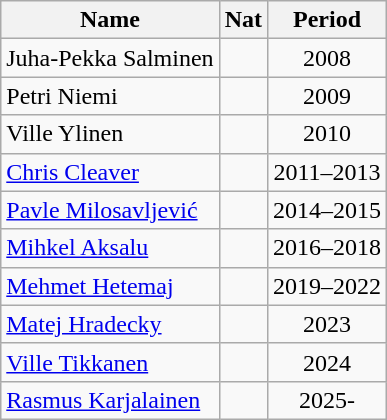<table class="wikitable">
<tr>
<th>Name</th>
<th>Nat</th>
<th>Period</th>
</tr>
<tr>
<td>Juha-Pekka Salminen</td>
<td style="text-align:center;"></td>
<td style="text-align:center;">2008</td>
</tr>
<tr>
<td>Petri Niemi</td>
<td style="text-align:center;"></td>
<td style="text-align:center;">2009</td>
</tr>
<tr>
<td>Ville Ylinen</td>
<td style="text-align:center;"></td>
<td style="text-align:center;">2010</td>
</tr>
<tr>
<td><a href='#'>Chris Cleaver</a></td>
<td style="text-align:center;"></td>
<td style="text-align:center;">2011–2013</td>
</tr>
<tr>
<td><a href='#'>Pavle Milosavljević</a></td>
<td style="text-align:center;"></td>
<td style="text-align:center;">2014–2015</td>
</tr>
<tr>
<td><a href='#'>Mihkel Aksalu</a></td>
<td style="text-align:center;"></td>
<td style="text-align:center;">2016–2018</td>
</tr>
<tr>
<td><a href='#'>Mehmet Hetemaj</a></td>
<td style="text-align:center;"></td>
<td style="text-align:center;">2019–2022</td>
</tr>
<tr>
<td><a href='#'>Matej Hradecky</a></td>
<td style="text-align:center;"></td>
<td style="text-align:center;">2023</td>
</tr>
<tr>
<td><a href='#'>Ville Tikkanen</a></td>
<td style="text-align:center;"></td>
<td style="text-align:center;">2024</td>
</tr>
<tr>
<td><a href='#'>Rasmus Karjalainen</a></td>
<td style="text-align:center;"></td>
<td style="text-align:center;">2025-</td>
</tr>
</table>
